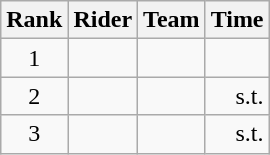<table class="wikitable">
<tr>
<th scope="col">Rank</th>
<th scope="col">Rider</th>
<th scope="col">Team</th>
<th scope="col">Time</th>
</tr>
<tr>
<td style="text-align:center;">1</td>
<td></td>
<td></td>
<td style="text-align:right;"></td>
</tr>
<tr>
<td style="text-align:center;">2</td>
<td></td>
<td></td>
<td style="text-align:right;">s.t.</td>
</tr>
<tr>
<td style="text-align:center;">3</td>
<td></td>
<td></td>
<td style="text-align:right;">s.t.</td>
</tr>
</table>
